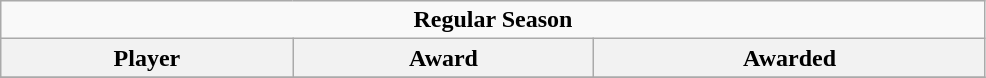<table class="wikitable" width="52%" style="text-align:center">
<tr>
<td colspan="10" align="center"><strong>Regular Season</strong></td>
</tr>
<tr>
<th>Player</th>
<th>Award</th>
<th>Awarded</th>
</tr>
<tr>
</tr>
</table>
